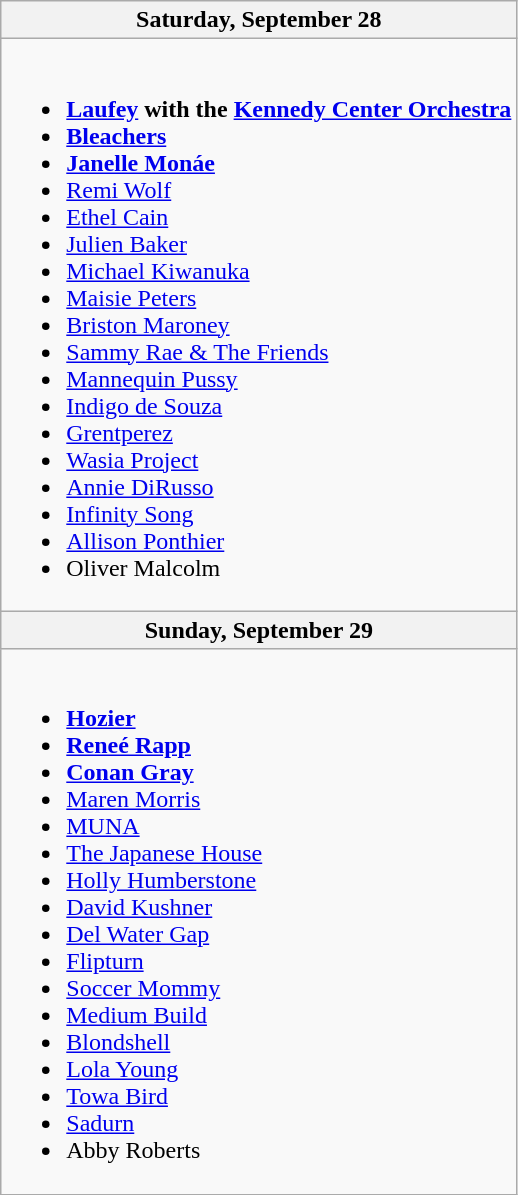<table class="wikitable">
<tr>
<th>Saturday, September 28</th>
</tr>
<tr>
<td><br><ul><li><strong><a href='#'>Laufey</a> with the <a href='#'>Kennedy Center Orchestra</a></strong></li><li><strong><a href='#'>Bleachers</a></strong></li><li><strong><a href='#'>Janelle Monáe</a></strong></li><li><a href='#'>Remi Wolf</a></li><li><a href='#'>Ethel Cain</a></li><li><a href='#'>Julien Baker</a></li><li><a href='#'>Michael Kiwanuka</a></li><li><a href='#'>Maisie Peters</a></li><li><a href='#'>Briston Maroney</a></li><li><a href='#'>Sammy Rae & The Friends</a></li><li><a href='#'>Mannequin Pussy</a></li><li><a href='#'>Indigo de Souza</a></li><li><a href='#'>Grentperez</a></li><li><a href='#'>Wasia Project</a></li><li><a href='#'>Annie DiRusso</a></li><li><a href='#'>Infinity Song</a></li><li><a href='#'>Allison Ponthier</a></li><li>Oliver Malcolm</li></ul></td>
</tr>
<tr>
<th>Sunday, September 29</th>
</tr>
<tr>
<td><br><ul><li><strong><a href='#'>Hozier</a></strong></li><li><strong><a href='#'>Reneé Rapp</a></strong></li><li><strong><a href='#'>Conan Gray</a></strong></li><li><a href='#'>Maren Morris</a></li><li><a href='#'> MUNA</a> </li><li><a href='#'>The Japanese House</a></li><li><a href='#'>Holly Humberstone</a></li><li><a href='#'>David Kushner</a></li><li><a href='#'>Del Water Gap</a></li><li><a href='#'>Flipturn</a></li><li><a href='#'>Soccer Mommy</a></li><li><a href='#'>Medium Build</a></li><li><a href='#'>Blondshell</a></li><li><a href='#'>Lola Young</a></li><li><a href='#'>Towa Bird</a></li><li><a href='#'>Sadurn</a></li><li>Abby Roberts</li></ul></td>
</tr>
</table>
